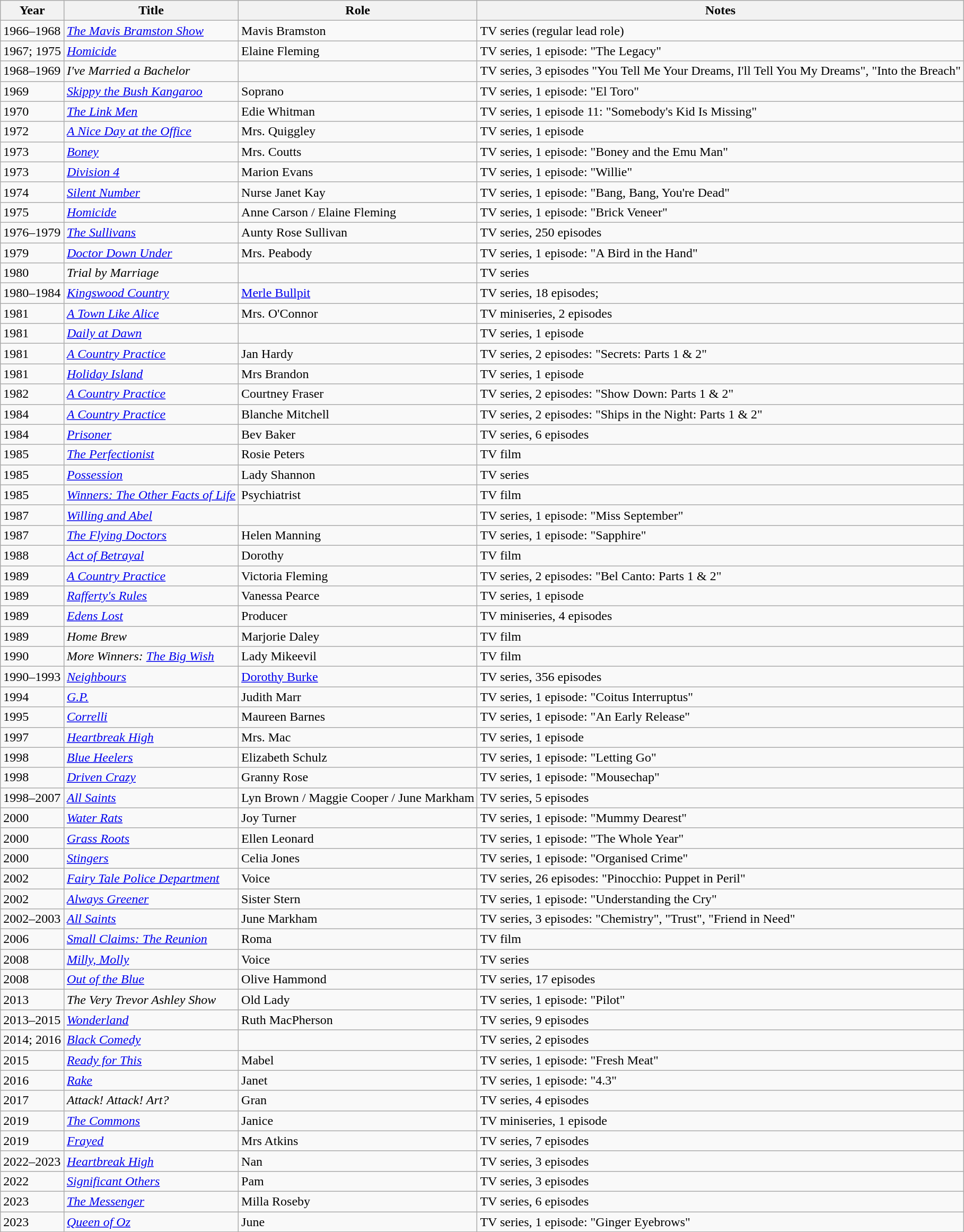<table class="wikitable sortable">
<tr>
<th>Year</th>
<th>Title</th>
<th>Role</th>
<th class="unsortable">Notes</th>
</tr>
<tr>
<td>1966–1968</td>
<td><em><a href='#'>The Mavis Bramston Show</a></em></td>
<td>Mavis Bramston</td>
<td>TV series (regular lead role)</td>
</tr>
<tr>
<td>1967; 1975</td>
<td><em><a href='#'>Homicide</a></em></td>
<td>Elaine Fleming</td>
<td>TV series, 1 episode: "The Legacy"</td>
</tr>
<tr>
<td>1968–1969</td>
<td><em>I've Married a Bachelor</em></td>
<td></td>
<td>TV series, 3 episodes "You Tell Me Your Dreams, I'll Tell You My Dreams", "Into the Breach"</td>
</tr>
<tr>
<td>1969</td>
<td><em><a href='#'>Skippy the Bush Kangaroo</a></em></td>
<td>Soprano</td>
<td>TV series, 1 episode: "El Toro"</td>
</tr>
<tr>
<td>1970</td>
<td><em><a href='#'>The Link Men</a></em></td>
<td>Edie Whitman</td>
<td>TV series, 1 episode 11: "Somebody's Kid Is Missing"</td>
</tr>
<tr>
<td>1972</td>
<td><em><a href='#'>A Nice Day at the Office</a></em></td>
<td>Mrs. Quiggley</td>
<td>TV series, 1 episode</td>
</tr>
<tr>
<td>1973</td>
<td><em><a href='#'>Boney</a></em></td>
<td>Mrs. Coutts</td>
<td>TV series, 1 episode: "Boney and the Emu Man"</td>
</tr>
<tr>
<td>1973</td>
<td><em><a href='#'>Division 4</a></em></td>
<td>Marion Evans</td>
<td>TV series, 1 episode: "Willie"</td>
</tr>
<tr>
<td>1974</td>
<td><em><a href='#'>Silent Number</a></em></td>
<td>Nurse Janet Kay</td>
<td>TV series, 1 episode: "Bang, Bang, You're Dead"</td>
</tr>
<tr>
<td>1975</td>
<td><em><a href='#'>Homicide</a></em></td>
<td>Anne Carson / Elaine Fleming</td>
<td>TV series, 1 episode: "Brick Veneer"</td>
</tr>
<tr>
<td>1976–1979</td>
<td><em><a href='#'>The Sullivans</a></em></td>
<td>Aunty Rose Sullivan</td>
<td>TV series, 250 episodes</td>
</tr>
<tr>
<td>1979</td>
<td><em><a href='#'>Doctor Down Under</a></em></td>
<td>Mrs. Peabody</td>
<td>TV series, 1 episode: "A Bird in the Hand"</td>
</tr>
<tr>
<td>1980</td>
<td><em>Trial by Marriage</em></td>
<td></td>
<td>TV series</td>
</tr>
<tr>
<td>1980–1984</td>
<td><em><a href='#'>Kingswood Country</a></em></td>
<td><a href='#'>Merle Bullpit</a></td>
<td>TV series, 18 episodes;</td>
</tr>
<tr>
<td>1981</td>
<td><em><a href='#'>A Town Like Alice</a></em></td>
<td>Mrs. O'Connor</td>
<td>TV miniseries, 2 episodes</td>
</tr>
<tr>
<td>1981</td>
<td><em><a href='#'>Daily at Dawn</a></em></td>
<td></td>
<td>TV series, 1 episode</td>
</tr>
<tr>
<td>1981</td>
<td><em><a href='#'>A Country Practice</a></em></td>
<td>Jan Hardy</td>
<td>TV series, 2 episodes: "Secrets: Parts 1 & 2"</td>
</tr>
<tr>
<td>1981</td>
<td><em><a href='#'>Holiday Island</a></em></td>
<td>Mrs Brandon</td>
<td>TV series, 1 episode</td>
</tr>
<tr>
<td>1982</td>
<td><em><a href='#'>A Country Practice</a></em></td>
<td>Courtney Fraser</td>
<td>TV series, 2 episodes: "Show Down: Parts 1 & 2"</td>
</tr>
<tr>
<td>1984</td>
<td><em><a href='#'>A Country Practice</a></em></td>
<td>Blanche Mitchell</td>
<td>TV series, 2 episodes: "Ships in the Night: Parts 1 & 2"</td>
</tr>
<tr>
<td>1984</td>
<td><em><a href='#'>Prisoner</a></em></td>
<td>Bev Baker</td>
<td>TV series, 6 episodes</td>
</tr>
<tr>
<td>1985</td>
<td><em><a href='#'>The Perfectionist</a></em></td>
<td>Rosie Peters</td>
<td>TV film</td>
</tr>
<tr>
<td>1985</td>
<td><em><a href='#'>Possession</a></em></td>
<td>Lady Shannon</td>
<td>TV series</td>
</tr>
<tr>
<td>1985</td>
<td><em><a href='#'>Winners: The Other Facts of Life</a></em></td>
<td>Psychiatrist</td>
<td>TV film</td>
</tr>
<tr>
<td>1987</td>
<td><em><a href='#'>Willing and Abel</a></em></td>
<td></td>
<td>TV series, 1 episode: "Miss September"</td>
</tr>
<tr>
<td>1987</td>
<td><em><a href='#'>The Flying Doctors</a></em></td>
<td>Helen Manning</td>
<td>TV series, 1 episode: "Sapphire"</td>
</tr>
<tr>
<td>1988</td>
<td><em><a href='#'>Act of Betrayal</a></em></td>
<td>Dorothy</td>
<td>TV film</td>
</tr>
<tr>
<td>1989</td>
<td><em><a href='#'>A Country Practice</a></em></td>
<td>Victoria Fleming</td>
<td>TV series, 2 episodes: "Bel Canto: Parts 1 & 2"</td>
</tr>
<tr>
<td>1989</td>
<td><em><a href='#'>Rafferty's Rules</a></em></td>
<td>Vanessa Pearce</td>
<td>TV series, 1 episode</td>
</tr>
<tr>
<td>1989</td>
<td><em><a href='#'>Edens Lost</a></em></td>
<td>Producer</td>
<td>TV miniseries, 4 episodes</td>
</tr>
<tr>
<td>1989</td>
<td><em>Home Brew</em></td>
<td>Marjorie Daley</td>
<td>TV film</td>
</tr>
<tr>
<td>1990</td>
<td><em>More Winners: <a href='#'>The Big Wish</a></em></td>
<td>Lady Mikeevil</td>
<td>TV film</td>
</tr>
<tr>
<td>1990–1993</td>
<td><em><a href='#'>Neighbours</a></em></td>
<td><a href='#'>Dorothy Burke</a></td>
<td>TV series, 356 episodes</td>
</tr>
<tr>
<td>1994</td>
<td><em><a href='#'>G.P.</a></em></td>
<td>Judith Marr</td>
<td>TV series, 1 episode: "Coitus Interruptus"</td>
</tr>
<tr>
<td>1995</td>
<td><em><a href='#'>Correlli</a></em></td>
<td>Maureen Barnes</td>
<td>TV series, 1 episode: "An Early Release"</td>
</tr>
<tr>
<td>1997</td>
<td><em><a href='#'>Heartbreak High</a></em></td>
<td>Mrs. Mac</td>
<td>TV series, 1 episode</td>
</tr>
<tr>
<td>1998</td>
<td><em><a href='#'>Blue Heelers</a></em></td>
<td>Elizabeth Schulz</td>
<td>TV series, 1 episode: "Letting Go"</td>
</tr>
<tr>
<td>1998</td>
<td><em><a href='#'>Driven Crazy</a></em></td>
<td>Granny Rose</td>
<td>TV series, 1 episode: "Mousechap"</td>
</tr>
<tr>
<td>1998–2007</td>
<td><em><a href='#'>All Saints</a></em></td>
<td>Lyn Brown / Maggie Cooper / June Markham</td>
<td>TV series, 5 episodes</td>
</tr>
<tr>
<td>2000</td>
<td><em><a href='#'>Water Rats</a></em></td>
<td>Joy Turner</td>
<td>TV series, 1 episode: "Mummy Dearest"</td>
</tr>
<tr>
<td>2000</td>
<td><em><a href='#'>Grass Roots</a></em></td>
<td>Ellen Leonard</td>
<td>TV series, 1 episode: "The Whole Year"</td>
</tr>
<tr>
<td>2000</td>
<td><em><a href='#'>Stingers</a></em></td>
<td>Celia Jones</td>
<td>TV series, 1 episode: "Organised Crime"</td>
</tr>
<tr>
<td>2002</td>
<td><em><a href='#'>Fairy Tale Police Department</a></em></td>
<td>Voice</td>
<td>TV series, 26 episodes: "Pinocchio: Puppet in Peril"</td>
</tr>
<tr>
<td>2002</td>
<td><em><a href='#'>Always Greener</a></em></td>
<td>Sister Stern</td>
<td>TV series, 1 episode: "Understanding the Cry"</td>
</tr>
<tr>
<td>2002–2003</td>
<td><em><a href='#'>All Saints</a></em></td>
<td>June Markham</td>
<td>TV series, 3 episodes: "Chemistry", "Trust", "Friend in Need"</td>
</tr>
<tr>
<td>2006</td>
<td><em><a href='#'>Small Claims: The Reunion</a></em></td>
<td>Roma</td>
<td>TV film</td>
</tr>
<tr>
<td>2008</td>
<td><em><a href='#'>Milly, Molly</a></em></td>
<td>Voice</td>
<td>TV series</td>
</tr>
<tr>
<td>2008</td>
<td><em><a href='#'>Out of the Blue</a></em></td>
<td>Olive Hammond</td>
<td>TV series, 17 episodes</td>
</tr>
<tr>
<td>2013</td>
<td><em>The Very Trevor Ashley Show</em></td>
<td>Old Lady</td>
<td>TV series, 1 episode: "Pilot"</td>
</tr>
<tr>
<td>2013–2015</td>
<td><em><a href='#'>Wonderland</a></em></td>
<td>Ruth MacPherson</td>
<td>TV series, 9 episodes</td>
</tr>
<tr>
<td>2014; 2016</td>
<td><em><a href='#'>Black Comedy</a></em></td>
<td></td>
<td>TV series, 2 episodes</td>
</tr>
<tr>
<td>2015</td>
<td><em><a href='#'>Ready for This</a></em></td>
<td>Mabel</td>
<td>TV series, 1 episode: "Fresh Meat"</td>
</tr>
<tr>
<td>2016</td>
<td><em><a href='#'>Rake</a></em></td>
<td>Janet</td>
<td>TV series, 1 episode: "4.3"</td>
</tr>
<tr>
<td>2017</td>
<td><em>Attack! Attack! Art?</em></td>
<td>Gran</td>
<td>TV series, 4 episodes</td>
</tr>
<tr>
<td>2019</td>
<td><em><a href='#'>The Commons</a></em></td>
<td>Janice</td>
<td>TV miniseries, 1 episode</td>
</tr>
<tr>
<td>2019</td>
<td><em><a href='#'>Frayed</a></em></td>
<td>Mrs Atkins</td>
<td>TV series, 7 episodes</td>
</tr>
<tr>
<td>2022–2023</td>
<td><em><a href='#'>Heartbreak High</a></em></td>
<td>Nan</td>
<td>TV series, 3 episodes</td>
</tr>
<tr>
<td>2022</td>
<td><em><a href='#'>Significant Others</a></em></td>
<td>Pam</td>
<td>TV series, 3 episodes</td>
</tr>
<tr>
<td>2023</td>
<td><em><a href='#'>The Messenger</a></em></td>
<td>Milla Roseby</td>
<td>TV series, 6 episodes</td>
</tr>
<tr>
<td>2023</td>
<td><em><a href='#'>Queen of Oz</a></em></td>
<td>June</td>
<td>TV series, 1 episode: "Ginger Eyebrows"</td>
</tr>
</table>
